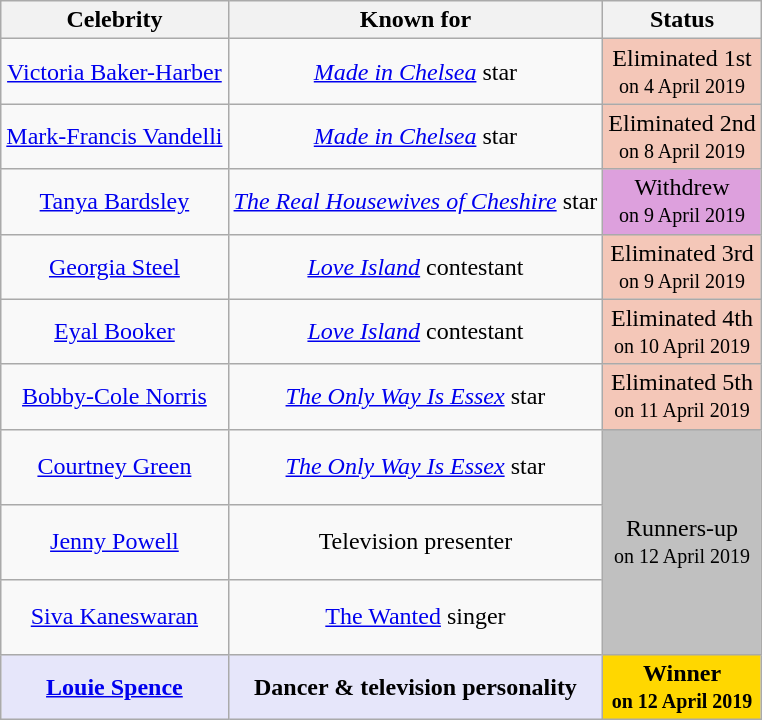<table class="wikitable" style="margin: auto; text-align: center">
<tr>
<th>Celebrity</th>
<th>Known for</th>
<th>Status</th>
</tr>
<tr>
<td><a href='#'>Victoria Baker-Harber</a></td>
<td><em><a href='#'>Made in Chelsea</a></em> star</td>
<td style="background:#f4c7b8;">Eliminated 1st<br><small>on 4 April 2019</small></td>
</tr>
<tr>
<td><a href='#'>Mark-Francis Vandelli</a></td>
<td><em><a href='#'>Made in Chelsea</a></em> star</td>
<td style="background:#f4c7b8;">Eliminated 2nd<br><small>on 8 April 2019</small></td>
</tr>
<tr>
<td><a href='#'>Tanya Bardsley</a></td>
<td><em><a href='#'>The Real Housewives of Cheshire</a></em> star</td>
<td style=background:#DDA0DD>Withdrew<br><small>on 9 April 2019</small></td>
</tr>
<tr>
<td><a href='#'>Georgia Steel</a></td>
<td><em><a href='#'>Love Island</a></em> contestant</td>
<td style="background:#f4c7b8;">Eliminated 3rd<br><small>on 9 April 2019</small></td>
</tr>
<tr>
<td><a href='#'>Eyal Booker</a></td>
<td><em><a href='#'>Love Island</a></em> contestant</td>
<td style="background:#f4c7b8;">Eliminated 4th<br><small>on 10 April 2019</small></td>
</tr>
<tr>
<td><a href='#'>Bobby-Cole Norris</a></td>
<td><em><a href='#'>The Only Way Is Essex</a></em> star</td>
<td style="background:#f4c7b8;">Eliminated 5th<br><small>on 11 April 2019</small></td>
</tr>
<tr style="height:50px">
<td><a href='#'>Courtney Green</a></td>
<td><em><a href='#'>The Only Way Is Essex</a></em> star</td>
<td style=background:silver rowspan=3>Runners-up<br><small>on 12 April 2019</small></td>
</tr>
<tr style="height:50px">
<td><a href='#'>Jenny Powell</a></td>
<td>Television presenter</td>
</tr>
<tr style="height:50px">
<td><a href='#'>Siva Kaneswaran</a></td>
<td><a href='#'>The Wanted</a> singer</td>
</tr>
<tr>
<td style="background:lavender;"><strong><a href='#'>Louie Spence</a></strong></td>
<td style="background:lavender;"><strong>Dancer & television personality</strong></td>
<td style=background:gold><strong>Winner<br><small>on 12 April 2019</small></strong></td>
</tr>
</table>
